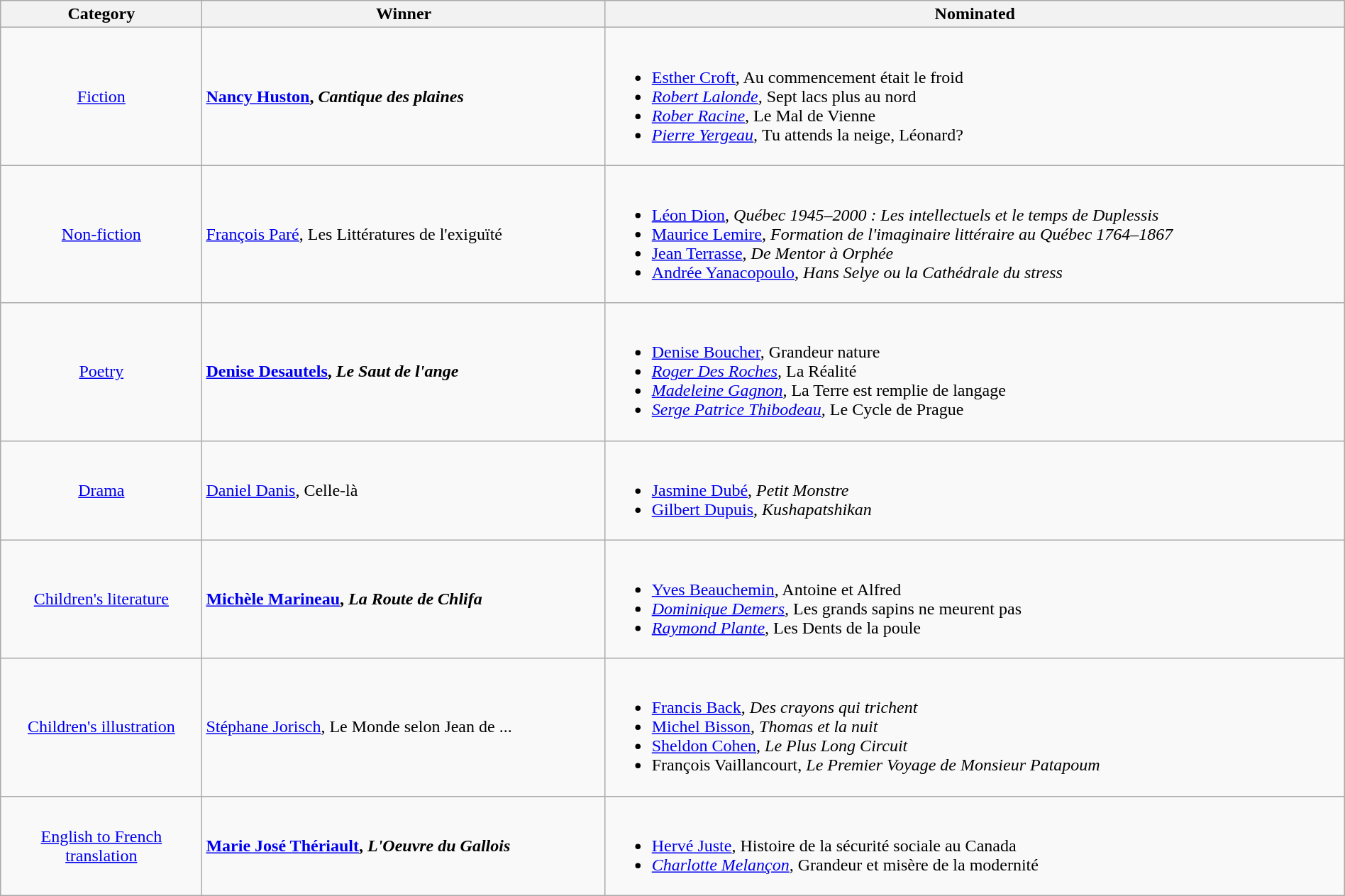<table class="wikitable" width="100%">
<tr>
<th width=15%>Category</th>
<th width=30%>Winner</th>
<th width=55%>Nominated</th>
</tr>
<tr>
<td align="center"><a href='#'>Fiction</a></td>
<td> <strong><a href='#'>Nancy Huston</a>, <em>Cantique des plaines<strong><em></td>
<td><br><ul><li><a href='#'>Esther Croft</a>, </em>Au commencement était le froid<em></li><li><a href='#'>Robert Lalonde</a>, </em>Sept lacs plus au nord<em></li><li><a href='#'>Rober Racine</a>, </em>Le Mal de Vienne<em></li><li><a href='#'>Pierre Yergeau</a>, </em>Tu attends la neige, Léonard?<em></li></ul></td>
</tr>
<tr>
<td align="center"><a href='#'>Non-fiction</a></td>
<td> </strong><a href='#'>François Paré</a>, </em>Les Littératures de l'exiguïté</em></strong></td>
<td><br><ul><li><a href='#'>Léon Dion</a>, <em>Québec 1945–2000 : Les intellectuels et le temps de Duplessis</em></li><li><a href='#'>Maurice Lemire</a>, <em>Formation de l'imaginaire littéraire au Québec 1764–1867</em></li><li><a href='#'>Jean Terrasse</a>, <em>De Mentor à Orphée</em></li><li><a href='#'>Andrée Yanacopoulo</a>, <em>Hans Selye ou la Cathédrale du stress</em></li></ul></td>
</tr>
<tr>
<td align="center"><a href='#'>Poetry</a></td>
<td> <strong><a href='#'>Denise Desautels</a>, <em>Le Saut de l'ange<strong><em></td>
<td><br><ul><li><a href='#'>Denise Boucher</a>, </em>Grandeur nature<em></li><li><a href='#'>Roger Des Roches</a>, </em>La Réalité<em></li><li><a href='#'>Madeleine Gagnon</a>, </em>La Terre est remplie de langage<em></li><li><a href='#'>Serge Patrice Thibodeau</a>, </em>Le Cycle de Prague<em></li></ul></td>
</tr>
<tr>
<td align="center"><a href='#'>Drama</a></td>
<td> </strong><a href='#'>Daniel Danis</a>, </em>Celle-là</em></strong></td>
<td><br><ul><li><a href='#'>Jasmine Dubé</a>, <em>Petit Monstre</em></li><li><a href='#'>Gilbert Dupuis</a>, <em>Kushapatshikan</em></li></ul></td>
</tr>
<tr>
<td align="center"><a href='#'>Children's literature</a></td>
<td> <strong><a href='#'>Michèle Marineau</a>, <em>La Route de Chlifa<strong><em></td>
<td><br><ul><li><a href='#'>Yves Beauchemin</a>, </em>Antoine et Alfred<em></li><li><a href='#'>Dominique Demers</a>, </em>Les grands sapins ne meurent pas<em></li><li><a href='#'>Raymond Plante</a>, </em>Les Dents de la poule<em></li></ul></td>
</tr>
<tr>
<td align="center"><a href='#'>Children's illustration</a></td>
<td> </strong><a href='#'>Stéphane Jorisch</a>, </em>Le Monde selon Jean de ...</em></strong></td>
<td><br><ul><li><a href='#'>Francis Back</a>, <em>Des crayons qui trichent</em></li><li><a href='#'>Michel Bisson</a>, <em>Thomas et la nuit</em></li><li><a href='#'>Sheldon Cohen</a>, <em>Le Plus Long Circuit</em></li><li>François Vaillancourt, <em>Le Premier Voyage de  Monsieur Patapoum</em></li></ul></td>
</tr>
<tr>
<td align="center"><a href='#'>English to French translation</a></td>
<td> <strong><a href='#'>Marie José Thériault</a>, <em>L'Oeuvre du Gallois<strong><em></td>
<td><br><ul><li><a href='#'>Hervé Juste</a>, </em>Histoire de la sécurité sociale au Canada<em></li><li><a href='#'>Charlotte Melançon</a>, </em>Grandeur et misère de la modernité<em></li></ul></td>
</tr>
</table>
